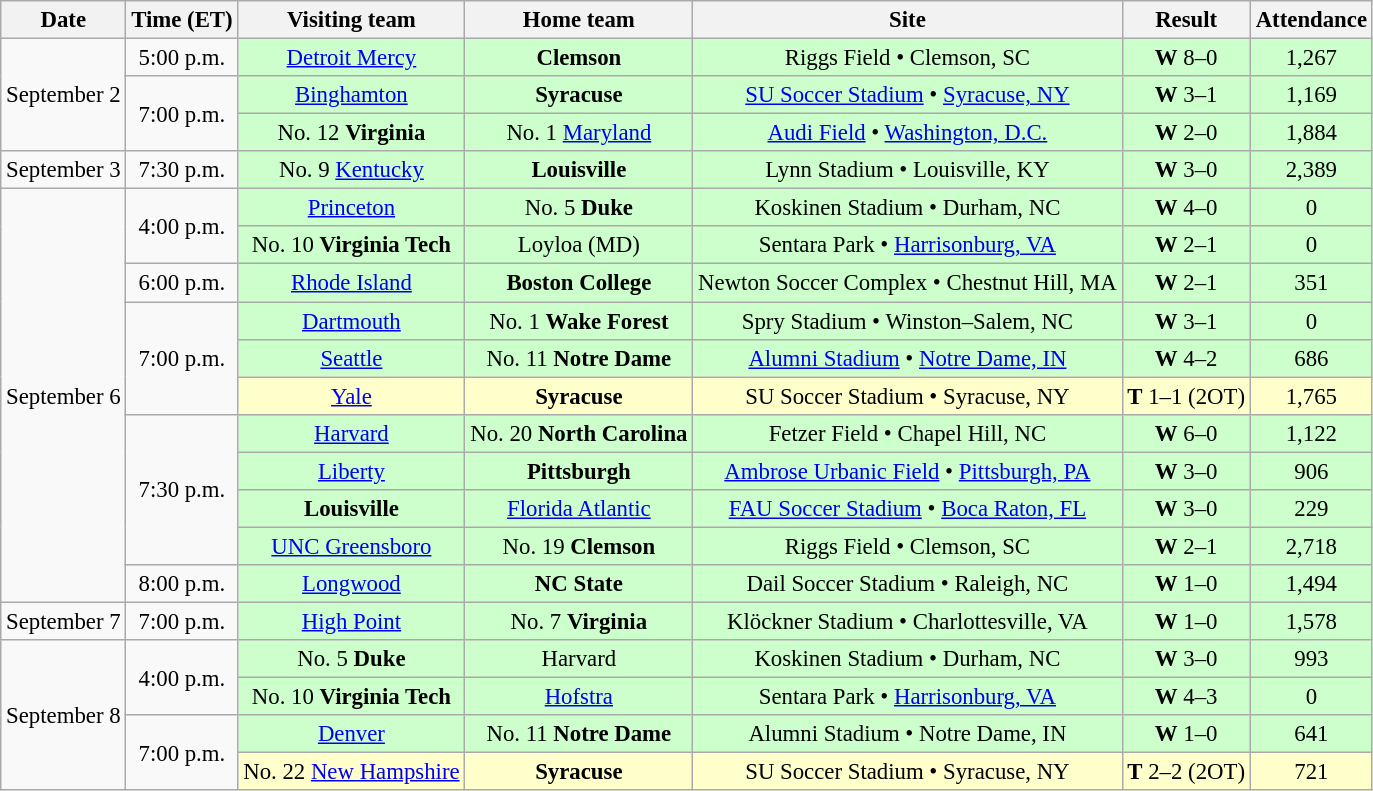<table class="wikitable" style="font-size:95%; text-align: center;">
<tr>
<th>Date</th>
<th>Time (ET)</th>
<th>Visiting team</th>
<th>Home team</th>
<th>Site</th>
<th>Result</th>
<th>Attendance</th>
</tr>
<tr>
<td rowspan=3>September 2</td>
<td>5:00 p.m.</td>
<td style="background:#cfc;"><a href='#'>Detroit Mercy</a></td>
<td style="background:#cfc;"><strong>Clemson</strong></td>
<td style="background:#cfc;">Riggs Field • Clemson, SC</td>
<td style="background:#cfc;"><strong>W</strong> 8–0</td>
<td style="background:#cfc;">1,267</td>
</tr>
<tr>
<td rowspan=2>7:00 p.m.</td>
<td style="background:#cfc;"><a href='#'>Binghamton</a></td>
<td style="background:#cfc;"><strong>Syracuse</strong></td>
<td style="background:#cfc;"><a href='#'>SU Soccer Stadium</a> • <a href='#'>Syracuse, NY</a></td>
<td style="background:#cfc;"><strong>W</strong> 3–1</td>
<td style="background:#cfc;">1,169</td>
</tr>
<tr>
<td style="background:#cfc;">No. 12 <strong>Virginia</strong></td>
<td style="background:#cfc;">No. 1 <a href='#'>Maryland</a></td>
<td style="background:#cfc;"><a href='#'>Audi Field</a> • <a href='#'>Washington, D.C.</a></td>
<td style="background:#cfc;"><strong>W</strong> 2–0</td>
<td style="background:#cfc;">1,884</td>
</tr>
<tr>
<td>September 3</td>
<td>7:30 p.m.</td>
<td style="background:#cfc;">No. 9 <a href='#'>Kentucky</a></td>
<td style="background:#cfc;"><strong>Louisville</strong></td>
<td style="background:#cfc;">Lynn Stadium • Louisville, KY</td>
<td style="background:#cfc;"><strong>W</strong> 3–0</td>
<td style="background:#cfc;">2,389</td>
</tr>
<tr>
<td rowspan=11>September 6</td>
<td rowspan=2>4:00 p.m.</td>
<td style="background:#cfc;"><a href='#'>Princeton</a></td>
<td style="background:#cfc;">No. 5 <strong>Duke</strong></td>
<td style="background:#cfc;">Koskinen Stadium • Durham, NC</td>
<td style="background:#cfc;"><strong>W</strong> 4–0</td>
<td style="background:#cfc;">0</td>
</tr>
<tr>
<td style="background:#cfc;">No. 10 <strong>Virginia Tech</strong></td>
<td style="background:#cfc;">Loyloa (MD)</td>
<td style="background:#cfc;">Sentara Park • <a href='#'>Harrisonburg, VA</a></td>
<td style="background:#cfc;"><strong>W</strong> 2–1</td>
<td style="background:#cfc;">0</td>
</tr>
<tr>
<td>6:00 p.m.</td>
<td style="background:#cfc;"><a href='#'>Rhode Island</a></td>
<td style="background:#cfc;"><strong>Boston College</strong></td>
<td style="background:#cfc;">Newton Soccer Complex • Chestnut Hill, MA</td>
<td style="background:#cfc;"><strong>W</strong> 2–1</td>
<td style="background:#cfc;">351</td>
</tr>
<tr>
<td rowspan=3>7:00 p.m.</td>
<td style="background:#cfc;"><a href='#'>Dartmouth</a></td>
<td style="background:#cfc;">No. 1 <strong>Wake Forest</strong></td>
<td style="background:#cfc;">Spry Stadium • Winston–Salem, NC</td>
<td style="background:#cfc;"><strong>W</strong> 3–1</td>
<td style="background:#cfc;">0</td>
</tr>
<tr>
<td style="background:#cfc;"><a href='#'>Seattle</a></td>
<td style="background:#cfc;">No. 11 <strong>Notre Dame</strong></td>
<td style="background:#cfc;"><a href='#'>Alumni Stadium</a> • <a href='#'>Notre Dame, IN</a></td>
<td style="background:#cfc;"><strong>W</strong> 4–2</td>
<td style="background:#cfc;">686</td>
</tr>
<tr>
<td style="background:#ffc;"><a href='#'>Yale</a></td>
<td style="background:#ffc;"><strong>Syracuse</strong></td>
<td style="background:#ffc;">SU Soccer Stadium • Syracuse, NY</td>
<td style="background:#ffc;"><strong>T</strong> 1–1 (2OT)</td>
<td style="background:#ffc;">1,765</td>
</tr>
<tr>
<td rowspan=4>7:30 p.m.</td>
<td style="background:#cfc;"><a href='#'>Harvard</a></td>
<td style="background:#cfc;">No. 20 <strong>North Carolina</strong></td>
<td style="background:#cfc;">Fetzer Field • Chapel Hill, NC</td>
<td style="background:#cfc;"><strong>W</strong> 6–0</td>
<td style="background:#cfc;">1,122</td>
</tr>
<tr>
<td style="background:#cfc;"><a href='#'>Liberty</a></td>
<td style="background:#cfc;"><strong>Pittsburgh</strong></td>
<td style="background:#cfc;"><a href='#'>Ambrose Urbanic Field</a> • <a href='#'>Pittsburgh, PA</a></td>
<td style="background:#cfc;"><strong>W</strong> 3–0</td>
<td style="background:#cfc;">906</td>
</tr>
<tr>
<td style="background:#cfc;"><strong>Louisville</strong></td>
<td style="background:#cfc;"><a href='#'>Florida Atlantic</a></td>
<td style="background:#cfc;"><a href='#'>FAU Soccer Stadium</a> • <a href='#'>Boca Raton, FL</a></td>
<td style="background:#cfc;"><strong>W</strong> 3–0</td>
<td style="background:#cfc;">229</td>
</tr>
<tr>
<td style="background:#cfc;"><a href='#'>UNC Greensboro</a></td>
<td style="background:#cfc;">No. 19 <strong>Clemson</strong></td>
<td style="background:#cfc;">Riggs Field • Clemson, SC</td>
<td style="background:#cfc;"><strong>W</strong> 2–1</td>
<td style="background:#cfc;">2,718</td>
</tr>
<tr>
<td>8:00 p.m.</td>
<td style="background:#cfc;"><a href='#'>Longwood</a></td>
<td style="background:#cfc;"><strong>NC State</strong></td>
<td style="background:#cfc;">Dail Soccer Stadium  • Raleigh, NC</td>
<td style="background:#cfc;"><strong>W</strong> 1–0</td>
<td style="background:#cfc;">1,494</td>
</tr>
<tr>
<td>September 7</td>
<td>7:00 p.m.</td>
<td style="background:#cfc;"><a href='#'>High Point</a></td>
<td style="background:#cfc;">No. 7 <strong>Virginia</strong></td>
<td style="background:#cfc;">Klöckner Stadium • Charlottesville, VA</td>
<td style="background:#cfc;"><strong>W</strong> 1–0</td>
<td style="background:#cfc;">1,578</td>
</tr>
<tr>
<td rowspan=4>September 8</td>
<td rowspan=2>4:00 p.m.</td>
<td style="background:#cfc;">No. 5 <strong>Duke</strong></td>
<td style="background:#cfc;">Harvard</td>
<td style="background:#cfc;">Koskinen Stadium • Durham, NC</td>
<td style="background:#cfc;"><strong>W</strong> 3–0</td>
<td style="background:#cfc;">993</td>
</tr>
<tr>
<td style="background:#cfc;">No. 10 <strong>Virginia Tech</strong></td>
<td style="background:#cfc;"><a href='#'>Hofstra</a></td>
<td style="background:#cfc;">Sentara Park • <a href='#'>Harrisonburg, VA</a></td>
<td style="background:#cfc;"><strong>W</strong> 4–3</td>
<td style="background:#cfc;">0</td>
</tr>
<tr>
<td rowspan=2>7:00 p.m.</td>
<td style="background:#cfc;"><a href='#'>Denver</a></td>
<td style="background:#cfc;">No. 11 <strong>Notre Dame</strong></td>
<td style="background:#cfc;">Alumni Stadium • Notre Dame, IN</td>
<td style="background:#cfc;"><strong>W</strong> 1–0</td>
<td style="background:#cfc;">641</td>
</tr>
<tr>
<td style="background:#ffc;">No. 22 <a href='#'>New Hampshire</a></td>
<td style="background:#ffc;"><strong>Syracuse</strong></td>
<td style="background:#ffc;">SU Soccer Stadium • Syracuse, NY</td>
<td style="background:#ffc;"><strong>T</strong> 2–2 (2OT)</td>
<td style="background:#ffc;">721</td>
</tr>
</table>
